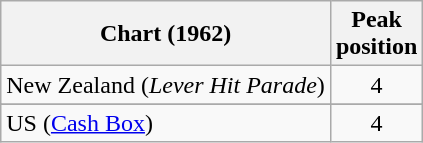<table class="wikitable sortable">
<tr>
<th>Chart (1962)</th>
<th>Peak<br>position</th>
</tr>
<tr>
<td>New Zealand (<em>Lever Hit Parade</em>)</td>
<td align="center">4</td>
</tr>
<tr>
</tr>
<tr>
</tr>
<tr>
<td>US (<a href='#'>Cash Box</a>)</td>
<td style="text-align:center">4</td>
</tr>
</table>
